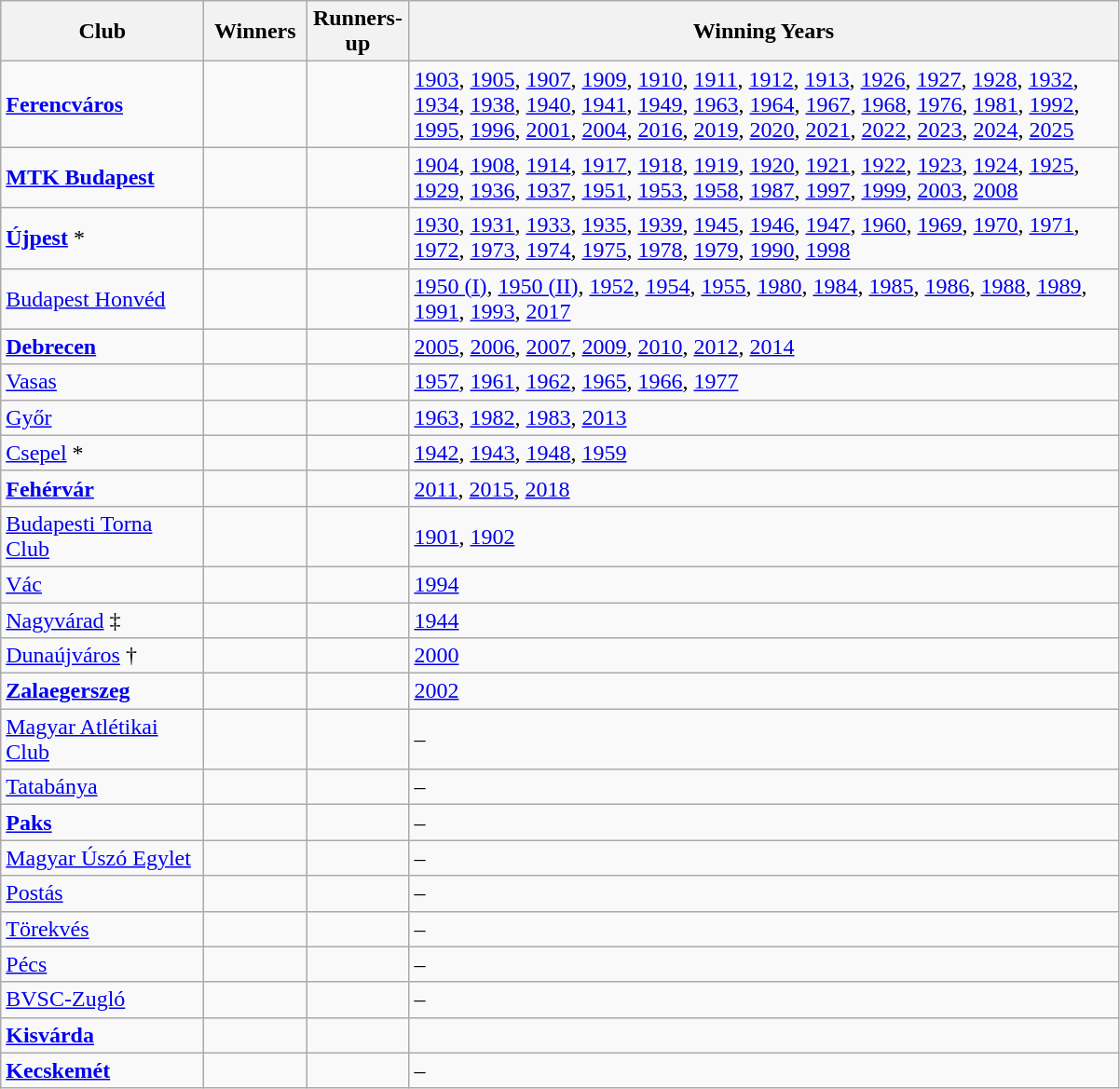<table class="wikitable sortable">
<tr>
<th width=138>Club</th>
<th width=66>Winners</th>
<th width=66>Runners-up</th>
<th width=500>Winning Years</th>
</tr>
<tr>
<td><strong><a href='#'>Ferencváros</a></strong></td>
<td></td>
<td></td>
<td><a href='#'>1903</a>, <a href='#'>1905</a>, <a href='#'>1907</a>, <a href='#'>1909</a>, <a href='#'>1910</a>, <a href='#'>1911</a>, <a href='#'>1912</a>, <a href='#'>1913</a>, <a href='#'>1926</a>, <a href='#'>1927</a>, <a href='#'>1928</a>, <a href='#'>1932</a>, <a href='#'>1934</a>, <a href='#'>1938</a>, <a href='#'>1940</a>, <a href='#'>1941</a>, <a href='#'>1949</a>, <a href='#'>1963</a>, <a href='#'>1964</a>, <a href='#'>1967</a>, <a href='#'>1968</a>, <a href='#'>1976</a>, <a href='#'>1981</a>, <a href='#'>1992</a>, <a href='#'>1995</a>, <a href='#'>1996</a>, <a href='#'>2001</a>, <a href='#'>2004</a>, <a href='#'>2016</a>, <a href='#'>2019</a>, <a href='#'>2020</a>, <a href='#'>2021</a>, <a href='#'>2022</a>, <a href='#'>2023</a>, <a href='#'>2024</a>, <a href='#'>2025</a></td>
</tr>
<tr>
<td><strong><a href='#'>MTK Budapest</a></strong></td>
<td></td>
<td></td>
<td><a href='#'>1904</a>, <a href='#'>1908</a>, <a href='#'>1914</a>, <a href='#'>1917</a>, <a href='#'>1918</a>, <a href='#'>1919</a>, <a href='#'>1920</a>, <a href='#'>1921</a>, <a href='#'>1922</a>, <a href='#'>1923</a>, <a href='#'>1924</a>, <a href='#'>1925</a>, <a href='#'>1929</a>, <a href='#'>1936</a>, <a href='#'>1937</a>, <a href='#'>1951</a>, <a href='#'>1953</a>, <a href='#'>1958</a>, <a href='#'>1987</a>, <a href='#'>1997</a>, <a href='#'>1999</a>, <a href='#'>2003</a>, <a href='#'>2008</a></td>
</tr>
<tr>
<td><strong><a href='#'>Újpest</a></strong> *</td>
<td></td>
<td></td>
<td><a href='#'>1930</a>, <a href='#'>1931</a>, <a href='#'>1933</a>, <a href='#'>1935</a>, <a href='#'>1939</a>, <a href='#'>1945</a>, <a href='#'>1946</a>, <a href='#'>1947</a>, <a href='#'>1960</a>, <a href='#'>1969</a>, <a href='#'>1970</a>, <a href='#'>1971</a>, <a href='#'>1972</a>, <a href='#'>1973</a>, <a href='#'>1974</a>, <a href='#'>1975</a>, <a href='#'>1978</a>, <a href='#'>1979</a>, <a href='#'>1990</a>, <a href='#'>1998</a></td>
</tr>
<tr>
<td><a href='#'>Budapest Honvéd</a></td>
<td></td>
<td></td>
<td><a href='#'>1950 (I)</a>, <a href='#'>1950 (II)</a>, <a href='#'>1952</a>, <a href='#'>1954</a>, <a href='#'>1955</a>, <a href='#'>1980</a>, <a href='#'>1984</a>, <a href='#'>1985</a>, <a href='#'>1986</a>, <a href='#'>1988</a>, <a href='#'>1989</a>, <a href='#'>1991</a>, <a href='#'>1993</a>, <a href='#'>2017</a></td>
</tr>
<tr>
<td><strong><a href='#'>Debrecen</a></strong></td>
<td></td>
<td></td>
<td><a href='#'>2005</a>, <a href='#'>2006</a>, <a href='#'>2007</a>, <a href='#'>2009</a>, <a href='#'>2010</a>, <a href='#'>2012</a>, <a href='#'>2014</a></td>
</tr>
<tr>
<td><a href='#'>Vasas</a></td>
<td></td>
<td></td>
<td><a href='#'>1957</a>, <a href='#'>1961</a>, <a href='#'>1962</a>, <a href='#'>1965</a>, <a href='#'>1966</a>, <a href='#'>1977</a></td>
</tr>
<tr>
<td><a href='#'>Győr</a></td>
<td></td>
<td></td>
<td><a href='#'>1963</a>, <a href='#'>1982</a>, <a href='#'>1983</a>, <a href='#'>2013</a></td>
</tr>
<tr>
<td><a href='#'>Csepel</a> *</td>
<td></td>
<td></td>
<td><a href='#'>1942</a>, <a href='#'>1943</a>, <a href='#'>1948</a>, <a href='#'>1959</a></td>
</tr>
<tr>
<td><strong><a href='#'>Fehérvár</a></strong></td>
<td></td>
<td></td>
<td><a href='#'>2011</a>, <a href='#'>2015</a>, <a href='#'>2018</a></td>
</tr>
<tr>
<td><a href='#'>Budapesti Torna Club</a> </td>
<td></td>
<td></td>
<td><a href='#'>1901</a>, <a href='#'>1902</a></td>
</tr>
<tr>
<td><a href='#'>Vác</a></td>
<td></td>
<td></td>
<td><a href='#'>1994</a></td>
</tr>
<tr>
<td><a href='#'>Nagyvárad</a> ‡</td>
<td></td>
<td></td>
<td><a href='#'>1944</a></td>
</tr>
<tr>
<td><a href='#'>Dunaújváros</a> †</td>
<td></td>
<td></td>
<td><a href='#'>2000</a></td>
</tr>
<tr>
<td><strong><a href='#'>Zalaegerszeg</a></strong></td>
<td></td>
<td></td>
<td><a href='#'>2002</a></td>
</tr>
<tr>
<td><a href='#'>Magyar Atlétikai Club</a></td>
<td></td>
<td></td>
<td>–</td>
</tr>
<tr>
<td><a href='#'>Tatabánya</a></td>
<td></td>
<td></td>
<td>–</td>
</tr>
<tr>
<td><strong><a href='#'>Paks</a></strong></td>
<td></td>
<td></td>
<td>–</td>
</tr>
<tr>
<td><a href='#'>Magyar Úszó Egylet</a></td>
<td></td>
<td></td>
<td>–</td>
</tr>
<tr>
<td><a href='#'>Postás</a></td>
<td></td>
<td></td>
<td>–</td>
</tr>
<tr>
<td><a href='#'>Törekvés</a></td>
<td></td>
<td></td>
<td>–</td>
</tr>
<tr>
<td><a href='#'>Pécs</a></td>
<td></td>
<td></td>
<td>–</td>
</tr>
<tr>
<td><a href='#'>BVSC-Zugló</a></td>
<td></td>
<td></td>
<td>–</td>
</tr>
<tr>
<td><strong><a href='#'>Kisvárda</a></strong></td>
<td></td>
<td></td>
</tr>
<tr>
<td><strong><a href='#'>Kecskemét</a></strong></td>
<td></td>
<td></td>
<td>–</td>
</tr>
</table>
